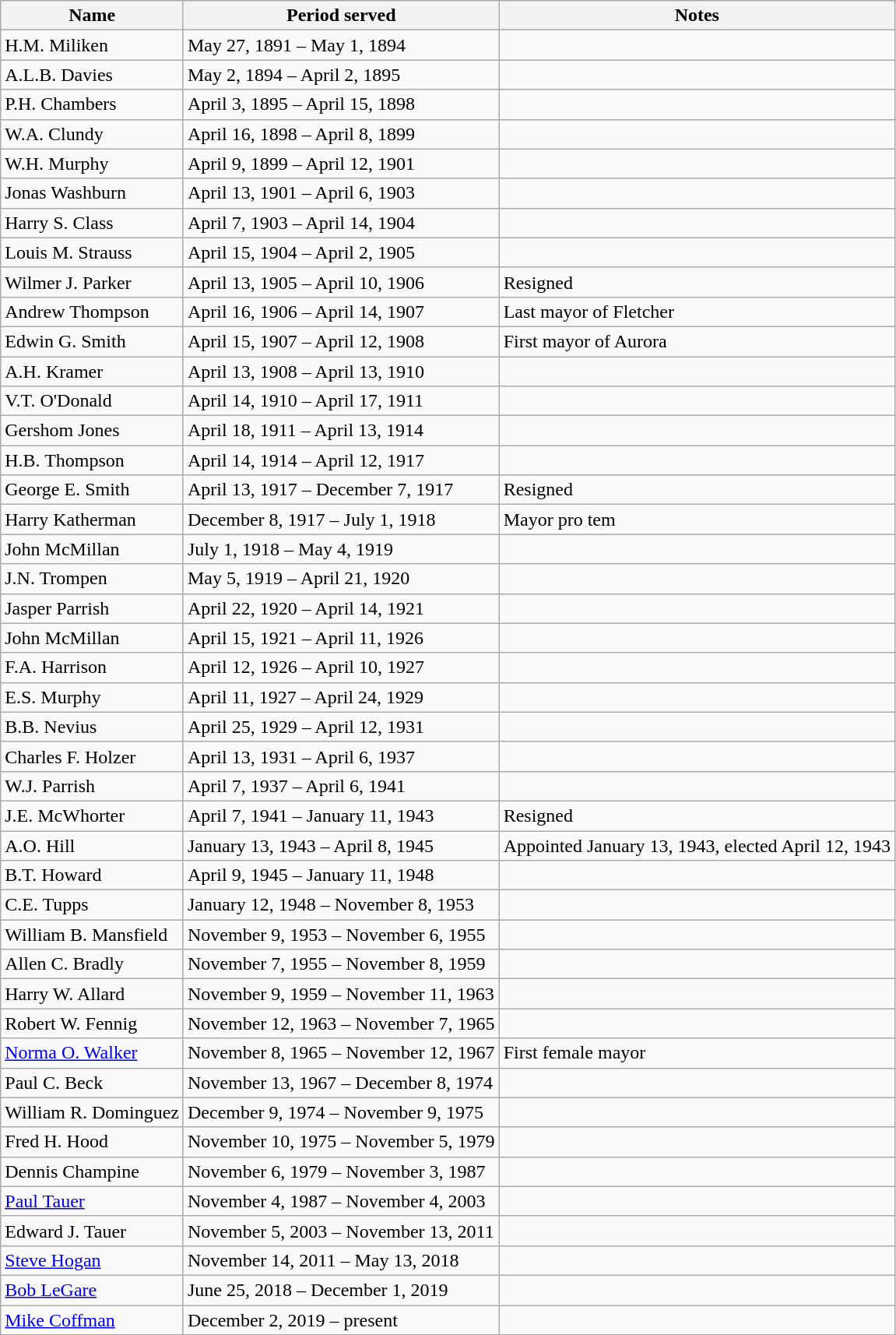<table class="wikitable mw-collapsible mw-collapsed">
<tr>
<th scope="col">Name</th>
<th scope="col">Period served</th>
<th scope="col">Notes</th>
</tr>
<tr>
<td scope="row">H.M. Miliken</td>
<td>May 27, 1891 – May 1, 1894</td>
<td></td>
</tr>
<tr>
<td scope="row">A.L.B. Davies</td>
<td>May 2, 1894 – April 2, 1895</td>
<td></td>
</tr>
<tr>
<td scope="row">P.H. Chambers</td>
<td>April 3, 1895 – April 15, 1898</td>
<td></td>
</tr>
<tr>
<td scope="row">W.A. Clundy</td>
<td>April 16, 1898 – April 8, 1899</td>
<td></td>
</tr>
<tr>
<td scope="row">W.H. Murphy</td>
<td>April 9, 1899 – April 12, 1901</td>
<td></td>
</tr>
<tr>
<td scope="row">Jonas Washburn</td>
<td>April 13, 1901 – April 6, 1903</td>
<td></td>
</tr>
<tr>
<td scope="row">Harry S. Class</td>
<td>April 7, 1903 – April 14, 1904</td>
<td></td>
</tr>
<tr>
<td scope="row">Louis M. Strauss</td>
<td>April 15, 1904 – April 2, 1905</td>
<td></td>
</tr>
<tr>
<td scope="row">Wilmer J. Parker</td>
<td>April 13, 1905 – April 10, 1906</td>
<td>Resigned</td>
</tr>
<tr>
<td scope="row">Andrew Thompson</td>
<td>April 16, 1906 – April 14, 1907</td>
<td>Last mayor of Fletcher</td>
</tr>
<tr>
<td scope="row">Edwin G. Smith</td>
<td>April 15, 1907 – April 12, 1908</td>
<td>First mayor of Aurora</td>
</tr>
<tr>
<td scope="row">A.H. Kramer</td>
<td>April 13, 1908 – April 13, 1910</td>
<td></td>
</tr>
<tr>
<td scope="row">V.T. O'Donald</td>
<td>April 14, 1910 – April 17, 1911</td>
<td></td>
</tr>
<tr>
<td scope="row">Gershom Jones</td>
<td>April 18, 1911 – April 13, 1914</td>
<td></td>
</tr>
<tr>
<td scope="row">H.B. Thompson</td>
<td>April 14, 1914 – April 12, 1917</td>
<td></td>
</tr>
<tr>
<td scope="row">George E. Smith</td>
<td>April 13, 1917 – December 7, 1917</td>
<td>Resigned</td>
</tr>
<tr>
<td scope="row">Harry Katherman</td>
<td>December 8, 1917 – July 1, 1918</td>
<td>Mayor pro tem</td>
</tr>
<tr>
<td scope="row">John McMillan</td>
<td>July 1, 1918 – May 4, 1919</td>
<td></td>
</tr>
<tr>
<td scope="row">J.N. Trompen</td>
<td>May 5, 1919 – April 21, 1920</td>
<td></td>
</tr>
<tr>
<td scope="row">Jasper Parrish</td>
<td>April 22, 1920 – April 14, 1921</td>
<td></td>
</tr>
<tr>
<td scope="row">John McMillan</td>
<td>April 15, 1921 – April 11, 1926</td>
<td></td>
</tr>
<tr>
<td scope="row">F.A. Harrison</td>
<td>April 12, 1926 – April 10, 1927</td>
<td></td>
</tr>
<tr>
<td scope="row">E.S. Murphy</td>
<td>April 11, 1927 – April 24, 1929</td>
<td></td>
</tr>
<tr>
<td scope="row">B.B. Nevius</td>
<td>April 25, 1929 – April 12, 1931</td>
<td></td>
</tr>
<tr>
<td scope="row">Charles F. Holzer</td>
<td>April 13, 1931 – April 6, 1937</td>
<td></td>
</tr>
<tr>
<td scope="row">W.J. Parrish</td>
<td>April 7, 1937 – April 6, 1941</td>
<td></td>
</tr>
<tr>
<td scope="row">J.E. McWhorter</td>
<td>April 7, 1941 – January 11, 1943</td>
<td>Resigned</td>
</tr>
<tr>
<td scope="row">A.O. Hill</td>
<td>January 13, 1943 – April 8, 1945</td>
<td>Appointed January 13, 1943, elected April 12, 1943</td>
</tr>
<tr>
<td scope="row">B.T. Howard</td>
<td>April 9, 1945 – January 11, 1948</td>
<td></td>
</tr>
<tr>
<td scope="row">C.E. Tupps</td>
<td>January 12, 1948 – November 8, 1953</td>
<td></td>
</tr>
<tr>
<td scope="row">William B. Mansfield</td>
<td>November 9, 1953 – November 6, 1955</td>
<td></td>
</tr>
<tr>
<td scope="row">Allen C. Bradly</td>
<td>November 7, 1955 – November 8, 1959</td>
<td></td>
</tr>
<tr>
<td scope="row">Harry W. Allard</td>
<td>November 9, 1959 – November 11, 1963</td>
<td></td>
</tr>
<tr>
<td scope="row">Robert W. Fennig</td>
<td>November 12, 1963 – November 7, 1965</td>
<td></td>
</tr>
<tr>
<td scope="row"><a href='#'>Norma O. Walker</a></td>
<td>November 8, 1965 – November 12, 1967</td>
<td>First female mayor</td>
</tr>
<tr>
<td scope="row">Paul C. Beck</td>
<td>November 13, 1967 – December 8, 1974</td>
<td></td>
</tr>
<tr>
<td scope="row">William R. Dominguez</td>
<td>December 9, 1974 – November 9, 1975</td>
<td></td>
</tr>
<tr>
<td scope="row">Fred H. Hood</td>
<td>November 10, 1975 – November 5, 1979</td>
<td></td>
</tr>
<tr>
<td scope="row">Dennis Champine</td>
<td>November 6, 1979 – November 3, 1987</td>
<td></td>
</tr>
<tr>
<td scope="row"><a href='#'>Paul Tauer</a></td>
<td>November 4, 1987 – November 4, 2003</td>
<td></td>
</tr>
<tr>
<td scope="row">Edward J. Tauer</td>
<td>November 5, 2003 – November 13, 2011</td>
<td></td>
</tr>
<tr>
<td scope="row"><a href='#'>Steve Hogan</a></td>
<td>November 14, 2011 – May 13, 2018</td>
<td></td>
</tr>
<tr>
<td scope="row"><a href='#'>Bob LeGare</a></td>
<td>June 25, 2018 – December 1, 2019</td>
<td></td>
</tr>
<tr>
<td scope="row"><a href='#'>Mike Coffman</a></td>
<td>December 2, 2019 – present</td>
<td></td>
</tr>
<tr>
</tr>
</table>
